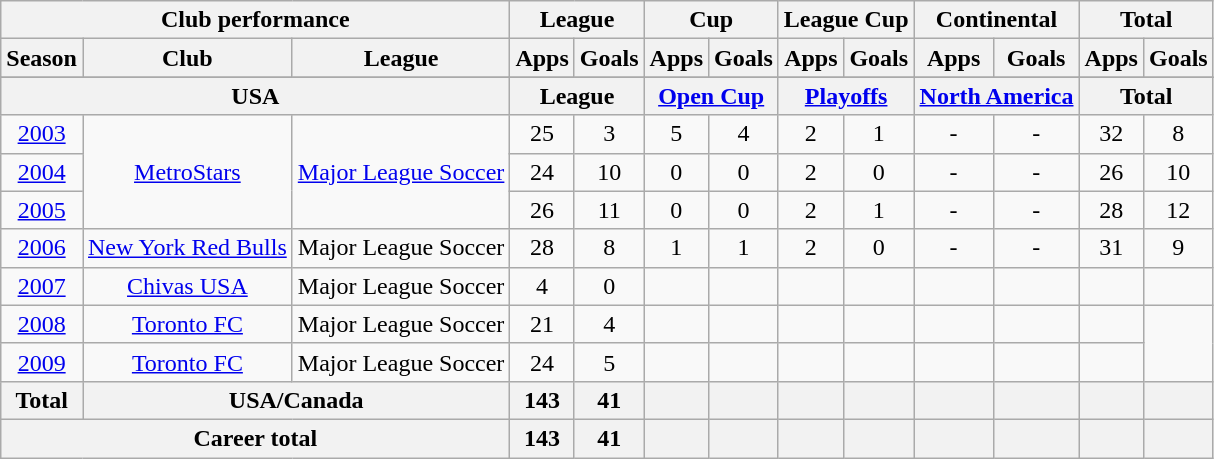<table class="wikitable" style="text-align:center">
<tr>
<th colspan=3>Club performance</th>
<th colspan=2>League</th>
<th colspan=2>Cup</th>
<th colspan=2>League Cup</th>
<th colspan=2>Continental</th>
<th colspan=2>Total</th>
</tr>
<tr>
<th>Season</th>
<th>Club</th>
<th>League</th>
<th>Apps</th>
<th>Goals</th>
<th>Apps</th>
<th>Goals</th>
<th>Apps</th>
<th>Goals</th>
<th>Apps</th>
<th>Goals</th>
<th>Apps</th>
<th>Goals</th>
</tr>
<tr>
</tr>
<tr>
<th colspan=3>USA</th>
<th colspan=2>League</th>
<th colspan=2><a href='#'>Open Cup</a></th>
<th colspan=2><a href='#'>Playoffs</a></th>
<th colspan=2><a href='#'>North America</a></th>
<th colspan=2>Total</th>
</tr>
<tr>
<td><a href='#'>2003</a></td>
<td rowspan="3"><a href='#'>MetroStars</a></td>
<td rowspan="3"><a href='#'>Major League Soccer</a></td>
<td>25</td>
<td>3</td>
<td>5</td>
<td>4</td>
<td>2</td>
<td>1</td>
<td>-</td>
<td>-</td>
<td>32</td>
<td>8</td>
</tr>
<tr>
<td><a href='#'>2004</a></td>
<td>24</td>
<td>10</td>
<td>0</td>
<td>0</td>
<td>2</td>
<td>0</td>
<td>-</td>
<td>-</td>
<td>26</td>
<td>10</td>
</tr>
<tr>
<td><a href='#'>2005</a></td>
<td>26</td>
<td>11</td>
<td>0</td>
<td>0</td>
<td>2</td>
<td>1</td>
<td>-</td>
<td>-</td>
<td>28</td>
<td>12</td>
</tr>
<tr>
<td><a href='#'>2006</a></td>
<td><a href='#'>New York Red Bulls</a></td>
<td>Major League Soccer</td>
<td>28</td>
<td>8</td>
<td>1</td>
<td>1</td>
<td>2</td>
<td>0</td>
<td>-</td>
<td>-</td>
<td>31</td>
<td>9</td>
</tr>
<tr>
<td><a href='#'>2007</a></td>
<td><a href='#'>Chivas USA</a></td>
<td>Major League Soccer</td>
<td>4</td>
<td>0</td>
<td></td>
<td></td>
<td></td>
<td></td>
<td></td>
<td></td>
<td></td>
<td></td>
</tr>
<tr>
<td><a href='#'>2008</a></td>
<td><a href='#'>Toronto FC</a></td>
<td>Major League Soccer</td>
<td>21</td>
<td>4</td>
<td></td>
<td></td>
<td></td>
<td></td>
<td></td>
<td></td>
<td></td>
</tr>
<tr>
<td><a href='#'>2009</a></td>
<td><a href='#'>Toronto FC</a></td>
<td>Major League Soccer</td>
<td>24</td>
<td>5</td>
<td></td>
<td></td>
<td></td>
<td></td>
<td></td>
<td></td>
<td></td>
</tr>
<tr>
<th rowspan=1>Total</th>
<th colspan=2>USA/Canada</th>
<th>143</th>
<th>41</th>
<th></th>
<th></th>
<th></th>
<th></th>
<th></th>
<th></th>
<th></th>
<th></th>
</tr>
<tr>
<th colspan=3>Career total</th>
<th>143</th>
<th>41</th>
<th></th>
<th></th>
<th></th>
<th></th>
<th></th>
<th></th>
<th></th>
<th></th>
</tr>
</table>
